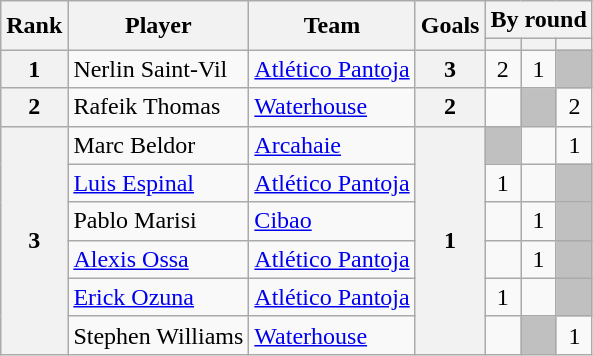<table class="wikitable" style="text-align:center">
<tr>
<th rowspan=2>Rank</th>
<th rowspan=2>Player</th>
<th rowspan=2>Team</th>
<th rowspan=2>Goals</th>
<th colspan=6>By round</th>
</tr>
<tr>
<th></th>
<th></th>
<th></th>
</tr>
<tr>
<th>1</th>
<td align="left"> Nerlin Saint-Vil</td>
<td align="left"> <a href='#'>Atlético Pantoja</a></td>
<th>3</th>
<td>2</td>
<td>1</td>
<td bgcolor="silver"></td>
</tr>
<tr>
<th>2</th>
<td align="left"> Rafeik Thomas</td>
<td align="left"> <a href='#'>Waterhouse</a></td>
<th>2</th>
<td></td>
<td bgcolor="silver"></td>
<td>2</td>
</tr>
<tr>
<th rowspan="6">3</th>
<td align="left"> Marc Beldor</td>
<td align="left"> <a href='#'>Arcahaie</a></td>
<th rowspan="6">1</th>
<td bgcolor="silver"></td>
<td></td>
<td>1</td>
</tr>
<tr>
<td align="left"> <a href='#'>Luis Espinal</a></td>
<td align="left"> <a href='#'>Atlético Pantoja</a></td>
<td>1</td>
<td></td>
<td bgcolor="silver"></td>
</tr>
<tr>
<td align="left"> Pablo Marisi</td>
<td align="left"> <a href='#'>Cibao</a></td>
<td></td>
<td>1</td>
<td bgcolor="silver"></td>
</tr>
<tr>
<td align="left"> <a href='#'>Alexis Ossa</a></td>
<td align="left"> <a href='#'>Atlético Pantoja</a></td>
<td></td>
<td>1</td>
<td bgcolor="silver"></td>
</tr>
<tr>
<td align="left"> <a href='#'>Erick Ozuna</a></td>
<td align="left"> <a href='#'>Atlético Pantoja</a></td>
<td>1</td>
<td></td>
<td bgcolor="silver"></td>
</tr>
<tr>
<td align="left"> Stephen Williams</td>
<td align="left"> <a href='#'>Waterhouse</a></td>
<td></td>
<td bgcolor="silver"></td>
<td>1</td>
</tr>
</table>
